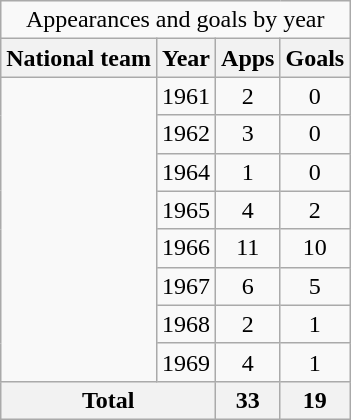<table class="wikitable" style="text-align:center">
<tr>
<td colspan="4">Appearances and goals by year </td>
</tr>
<tr>
<th>National team</th>
<th>Year</th>
<th>Apps</th>
<th>Goals</th>
</tr>
<tr>
<td rowspan="8"></td>
<td>1961</td>
<td>2</td>
<td>0</td>
</tr>
<tr>
<td>1962</td>
<td>3</td>
<td>0</td>
</tr>
<tr>
<td>1964</td>
<td>1</td>
<td>0</td>
</tr>
<tr>
<td>1965</td>
<td>4</td>
<td>2</td>
</tr>
<tr>
<td>1966</td>
<td>11</td>
<td>10</td>
</tr>
<tr>
<td>1967</td>
<td>6</td>
<td>5</td>
</tr>
<tr>
<td>1968</td>
<td>2</td>
<td>1</td>
</tr>
<tr>
<td>1969</td>
<td>4</td>
<td>1</td>
</tr>
<tr>
<th colspan="2">Total</th>
<th>33</th>
<th>19</th>
</tr>
</table>
